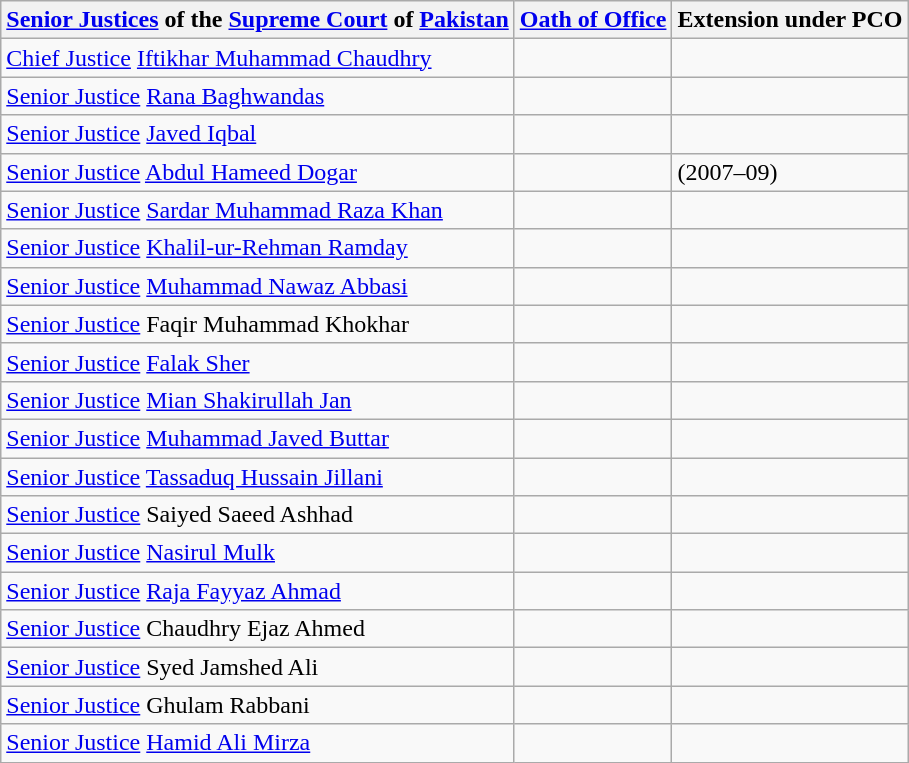<table class="wikitable sortable">
<tr>
<th><a href='#'>Senior Justices</a> of the <a href='#'>Supreme Court</a> of <a href='#'>Pakistan</a></th>
<th><a href='#'>Oath of Office</a></th>
<th>Extension under PCO</th>
</tr>
<tr>
<td><a href='#'>Chief Justice</a> <a href='#'>Iftikhar Muhammad Chaudhry</a></td>
<td></td>
<td></td>
</tr>
<tr>
<td><a href='#'>Senior Justice</a> <a href='#'>Rana Baghwandas</a></td>
<td></td>
<td></td>
</tr>
<tr>
<td><a href='#'>Senior Justice</a> <a href='#'>Javed Iqbal</a></td>
<td></td>
<td></td>
</tr>
<tr>
<td><a href='#'>Senior Justice</a> <a href='#'>Abdul Hameed Dogar</a></td>
<td></td>
<td> (2007–09)</td>
</tr>
<tr>
<td><a href='#'>Senior Justice</a> <a href='#'>Sardar Muhammad Raza Khan</a></td>
<td></td>
<td></td>
</tr>
<tr>
<td><a href='#'>Senior Justice</a> <a href='#'>Khalil-ur-Rehman Ramday</a></td>
<td></td>
<td></td>
</tr>
<tr>
<td><a href='#'>Senior Justice</a> <a href='#'>Muhammad Nawaz Abbasi</a></td>
<td></td>
<td></td>
</tr>
<tr>
<td><a href='#'>Senior Justice</a> Faqir Muhammad Khokhar</td>
<td></td>
<td></td>
</tr>
<tr>
<td><a href='#'>Senior Justice</a> <a href='#'>Falak Sher</a></td>
<td></td>
<td></td>
</tr>
<tr>
<td><a href='#'>Senior Justice</a> <a href='#'>Mian Shakirullah Jan</a></td>
<td></td>
<td></td>
</tr>
<tr>
<td><a href='#'>Senior Justice</a> <a href='#'>Muhammad Javed Buttar</a></td>
<td></td>
<td></td>
</tr>
<tr>
<td><a href='#'>Senior Justice</a> <a href='#'>Tassaduq Hussain Jillani</a></td>
<td></td>
<td></td>
</tr>
<tr>
<td><a href='#'>Senior Justice</a> Saiyed Saeed Ashhad</td>
<td></td>
<td></td>
</tr>
<tr>
<td><a href='#'>Senior Justice</a> <a href='#'>Nasirul Mulk</a></td>
<td></td>
<td></td>
</tr>
<tr>
<td><a href='#'>Senior Justice</a> <a href='#'>Raja Fayyaz Ahmad</a></td>
<td></td>
<td></td>
</tr>
<tr>
<td><a href='#'>Senior Justice</a> Chaudhry Ejaz Ahmed</td>
<td></td>
<td></td>
</tr>
<tr>
<td><a href='#'>Senior Justice</a> Syed Jamshed Ali</td>
<td></td>
<td></td>
</tr>
<tr>
<td><a href='#'>Senior Justice</a> Ghulam Rabbani</td>
<td></td>
<td></td>
</tr>
<tr>
<td><a href='#'>Senior Justice</a> <a href='#'>Hamid Ali Mirza</a></td>
<td></td>
<td></td>
</tr>
</table>
